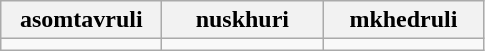<table class="wikitable" style="width:100">
<tr>
<th width="100">asomtavruli</th>
<th width="100">nuskhuri</th>
<th width="100">mkhedruli</th>
</tr>
<tr>
<td align="center"></td>
<td align="center"></td>
<td align="center"></td>
</tr>
</table>
